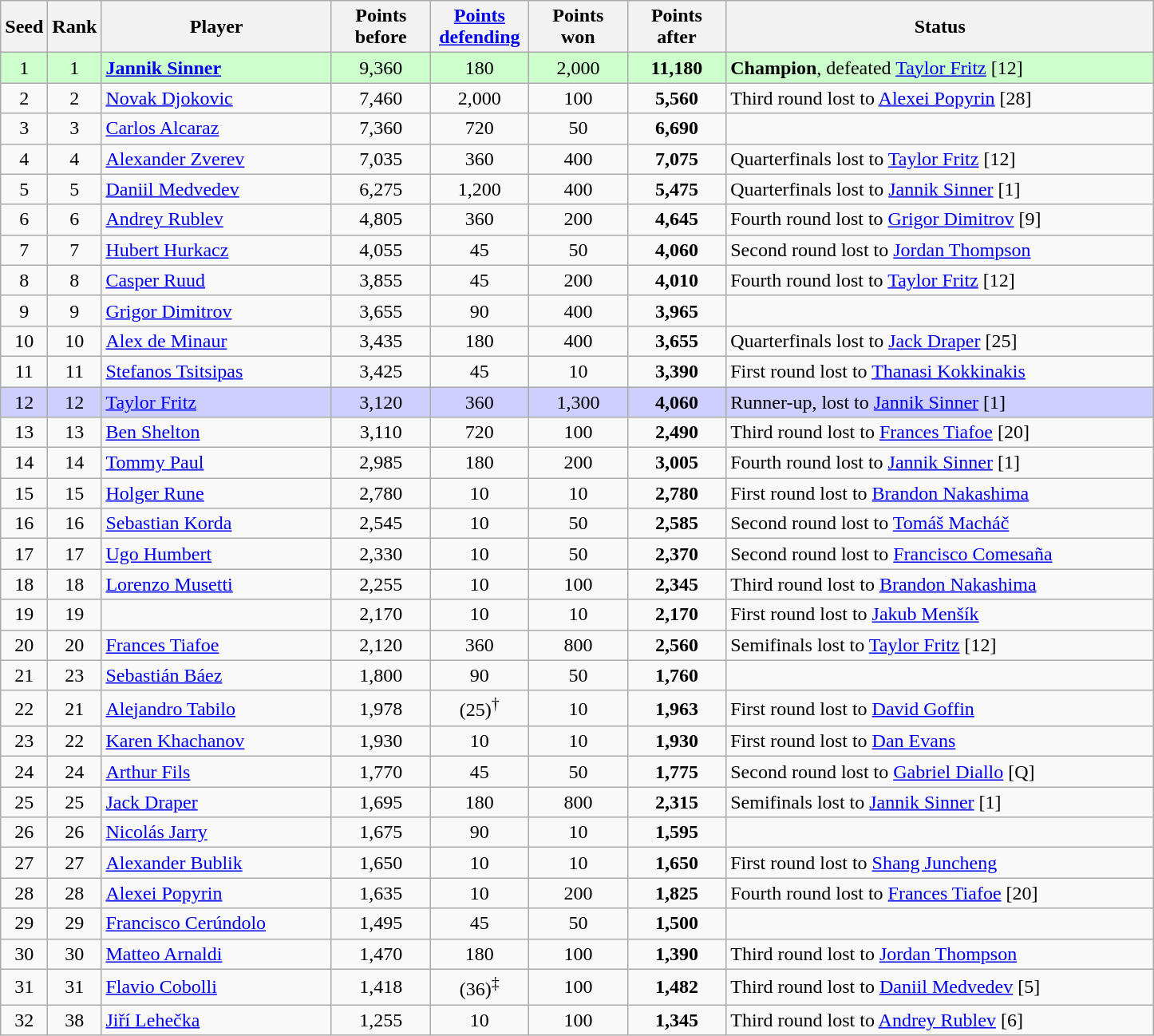<table class="wikitable sortable">
<tr>
<th style="width:30px;">Seed</th>
<th style="width:30px;">Rank</th>
<th style="width:185px;">Player</th>
<th style="width:75px;">Points before</th>
<th data-sort-type=number style="width:75px;"><a href='#'>Points defending</a></th>
<th style="width:75px;">Points won</th>
<th style="width:75px;">Points after</th>
<th style="width:350px;">Status</th>
</tr>
<tr bgcolor=#ccffcc>
<td style="text-align:center;">1</td>
<td style="text-align:center;">1</td>
<td> <strong><a href='#'>Jannik Sinner</a></strong></td>
<td style="text-align:center;">9,360</td>
<td style="text-align:center;">180</td>
<td style="text-align:center;">2,000</td>
<td style="text-align:center;"><strong>11,180</strong></td>
<td><strong>Champion</strong>, defeated  <a href='#'>Taylor Fritz</a> [12]</td>
</tr>
<tr>
<td style="text-align:center;">2</td>
<td style="text-align:center;">2</td>
<td> <a href='#'>Novak Djokovic</a></td>
<td style="text-align:center;">7,460</td>
<td style="text-align:center;">2,000</td>
<td style="text-align:center;">100</td>
<td style="text-align:center;"><strong>5,560</strong></td>
<td>Third round lost to  <a href='#'>Alexei Popyrin</a> [28]</td>
</tr>
<tr>
<td style="text-align:center;">3</td>
<td style="text-align:center;">3</td>
<td> <a href='#'>Carlos Alcaraz</a></td>
<td style="text-align:center;">7,360</td>
<td style="text-align:center;">720</td>
<td style="text-align:center;">50</td>
<td style="text-align:center;"><strong>6,690</strong></td>
<td></td>
</tr>
<tr>
<td style="text-align:center;">4</td>
<td style="text-align:center;">4</td>
<td> <a href='#'>Alexander Zverev</a></td>
<td style="text-align:center;">7,035</td>
<td style="text-align:center;">360</td>
<td style="text-align:center;">400</td>
<td style="text-align:center;"><strong>7,075</strong></td>
<td>Quarterfinals lost to  <a href='#'>Taylor Fritz</a> [12]</td>
</tr>
<tr>
<td style="text-align:center;">5</td>
<td style="text-align:center;">5</td>
<td> <a href='#'>Daniil Medvedev</a></td>
<td style="text-align:center;">6,275</td>
<td style="text-align:center;">1,200</td>
<td style="text-align:center;">400</td>
<td style="text-align:center;"><strong>5,475</strong></td>
<td>Quarterfinals lost to  <a href='#'>Jannik Sinner</a> [1]</td>
</tr>
<tr>
<td style="text-align:center;">6</td>
<td style="text-align:center;">6</td>
<td> <a href='#'>Andrey Rublev</a></td>
<td style="text-align:center;">4,805</td>
<td style="text-align:center;">360</td>
<td style="text-align:center;">200</td>
<td style="text-align:center;"><strong>4,645</strong></td>
<td>Fourth round lost to  <a href='#'>Grigor Dimitrov</a> [9]</td>
</tr>
<tr>
<td style="text-align:center;">7</td>
<td style="text-align:center;">7</td>
<td> <a href='#'>Hubert Hurkacz</a></td>
<td style="text-align:center;">4,055</td>
<td style="text-align:center;">45</td>
<td style="text-align:center;">50</td>
<td style="text-align:center;"><strong>4,060</strong></td>
<td>Second round lost to  <a href='#'>Jordan Thompson</a></td>
</tr>
<tr>
<td style="text-align:center;">8</td>
<td style="text-align:center;">8</td>
<td> <a href='#'>Casper Ruud</a></td>
<td style="text-align:center;">3,855</td>
<td style="text-align:center;">45</td>
<td style="text-align:center;">200</td>
<td style="text-align:center;"><strong>4,010</strong></td>
<td>Fourth round lost to  <a href='#'>Taylor Fritz</a> [12]</td>
</tr>
<tr>
<td style="text-align:center;">9</td>
<td style="text-align:center;">9</td>
<td> <a href='#'>Grigor Dimitrov</a></td>
<td style="text-align:center;">3,655</td>
<td style="text-align:center;">90</td>
<td style="text-align:center;">400</td>
<td style="text-align:center;"><strong>3,965</strong></td>
<td></td>
</tr>
<tr>
<td style="text-align:center;">10</td>
<td style="text-align:center;">10</td>
<td> <a href='#'>Alex de Minaur</a></td>
<td style="text-align:center;">3,435</td>
<td style="text-align:center;">180</td>
<td style="text-align:center;">400</td>
<td style="text-align:center;"><strong>3,655</strong></td>
<td>Quarterfinals lost to  <a href='#'>Jack Draper</a> [25]</td>
</tr>
<tr>
<td style="text-align:center;">11</td>
<td style="text-align:center;">11</td>
<td> <a href='#'>Stefanos Tsitsipas</a></td>
<td style="text-align:center;">3,425</td>
<td style="text-align:center;">45</td>
<td style="text-align:center;">10</td>
<td style="text-align:center;"><strong>3,390</strong></td>
<td>First round lost to  <a href='#'>Thanasi Kokkinakis</a></td>
</tr>
<tr bgcolor=#cfcfff>
<td style="text-align:center;">12</td>
<td style="text-align:center;">12</td>
<td> <a href='#'>Taylor Fritz</a></td>
<td style="text-align:center;">3,120</td>
<td style="text-align:center;">360</td>
<td style="text-align:center;">1,300</td>
<td style="text-align:center;"><strong>4,060</strong></td>
<td>Runner-up, lost to  <a href='#'>Jannik Sinner</a> [1]</td>
</tr>
<tr>
<td style="text-align:center;">13</td>
<td style="text-align:center;">13</td>
<td> <a href='#'>Ben Shelton</a></td>
<td style="text-align:center;">3,110</td>
<td style="text-align:center;">720</td>
<td style="text-align:center;">100</td>
<td style="text-align:center;"><strong>2,490</strong></td>
<td>Third round lost to  <a href='#'>Frances Tiafoe</a> [20]</td>
</tr>
<tr>
<td style="text-align:center;">14</td>
<td style="text-align:center;">14</td>
<td> <a href='#'>Tommy Paul</a></td>
<td style="text-align:center;">2,985</td>
<td style="text-align:center;">180</td>
<td style="text-align:center;">200</td>
<td style="text-align:center;"><strong>3,005</strong></td>
<td>Fourth round lost to  <a href='#'>Jannik Sinner</a> [1]</td>
</tr>
<tr>
<td style="text-align:center;">15</td>
<td style="text-align:center;">15</td>
<td> <a href='#'>Holger Rune</a></td>
<td style="text-align:center;">2,780</td>
<td style="text-align:center;">10</td>
<td style="text-align:center;">10</td>
<td style="text-align:center;"><strong>2,780</strong></td>
<td>First round lost to  <a href='#'>Brandon Nakashima</a></td>
</tr>
<tr>
<td style="text-align:center;">16</td>
<td style="text-align:center;">16</td>
<td> <a href='#'>Sebastian Korda</a></td>
<td style="text-align:center;">2,545</td>
<td style="text-align:center;">10</td>
<td style="text-align:center;">50</td>
<td style="text-align:center;"><strong>2,585</strong></td>
<td>Second round lost to  <a href='#'>Tomáš Macháč</a></td>
</tr>
<tr>
<td style="text-align:center;">17</td>
<td style="text-align:center;">17</td>
<td> <a href='#'>Ugo Humbert</a></td>
<td style="text-align:center;">2,330</td>
<td style="text-align:center;">10</td>
<td style="text-align:center;">50</td>
<td style="text-align:center;"><strong>2,370</strong></td>
<td>Second round lost to  <a href='#'>Francisco Comesaña</a></td>
</tr>
<tr>
<td style="text-align:center;">18</td>
<td style="text-align:center;">18</td>
<td> <a href='#'>Lorenzo Musetti</a></td>
<td style="text-align:center;">2,255</td>
<td style="text-align:center;">10</td>
<td style="text-align:center;">100</td>
<td style="text-align:center;"><strong>2,345</strong></td>
<td>Third round lost to  <a href='#'>Brandon Nakashima</a></td>
</tr>
<tr>
<td style="text-align:center;">19</td>
<td style="text-align:center;">19</td>
<td></td>
<td style="text-align:center;">2,170</td>
<td style="text-align:center;">10</td>
<td style="text-align:center;">10</td>
<td style="text-align:center;"><strong>2,170</strong></td>
<td>First round lost to  <a href='#'>Jakub Menšík</a></td>
</tr>
<tr>
<td style="text-align:center;">20</td>
<td style="text-align:center;">20</td>
<td> <a href='#'>Frances Tiafoe</a></td>
<td style="text-align:center;">2,120</td>
<td style="text-align:center;">360</td>
<td style="text-align:center;">800</td>
<td style="text-align:center;"><strong>2,560</strong></td>
<td>Semifinals lost to  <a href='#'>Taylor Fritz</a> [12]</td>
</tr>
<tr>
<td style="text-align:center;">21</td>
<td style="text-align:center;">23</td>
<td> <a href='#'>Sebastián Báez</a></td>
<td style="text-align:center;">1,800</td>
<td style="text-align:center;">90</td>
<td style="text-align:center;">50</td>
<td style="text-align:center;"><strong>1,760</strong></td>
<td></td>
</tr>
<tr>
<td style="text-align:center;">22</td>
<td style="text-align:center;">21</td>
<td> <a href='#'>Alejandro Tabilo</a></td>
<td style="text-align:center;">1,978</td>
<td style="text-align:center;">(25)<sup>†</sup></td>
<td style="text-align:center;">10</td>
<td style="text-align:center;"><strong>1,963</strong></td>
<td>First round lost to  <a href='#'>David Goffin</a></td>
</tr>
<tr>
<td style="text-align:center;">23</td>
<td style="text-align:center;">22</td>
<td> <a href='#'>Karen Khachanov</a></td>
<td style="text-align:center;">1,930</td>
<td style="text-align:center;">10</td>
<td style="text-align:center;">10</td>
<td style="text-align:center;"><strong>1,930</strong></td>
<td>First round lost to  <a href='#'>Dan Evans</a></td>
</tr>
<tr>
<td style="text-align:center;">24</td>
<td style="text-align:center;">24</td>
<td> <a href='#'>Arthur Fils</a></td>
<td style="text-align:center;">1,770</td>
<td style="text-align:center;">45</td>
<td style="text-align:center;">50</td>
<td style="text-align:center;"><strong>1,775</strong></td>
<td>Second round lost to  <a href='#'>Gabriel Diallo</a> [Q]</td>
</tr>
<tr>
<td style="text-align:center;">25</td>
<td style="text-align:center;">25</td>
<td> <a href='#'>Jack Draper</a></td>
<td style="text-align:center;">1,695</td>
<td style="text-align:center;">180</td>
<td style="text-align:center;">800</td>
<td style="text-align:center;"><strong>2,315</strong></td>
<td>Semifinals lost to  <a href='#'>Jannik Sinner</a> [1]</td>
</tr>
<tr>
<td style="text-align:center;">26</td>
<td style="text-align:center;">26</td>
<td> <a href='#'>Nicolás Jarry</a></td>
<td style="text-align:center;">1,675</td>
<td style="text-align:center;">90</td>
<td style="text-align:center;">10</td>
<td style="text-align:center;"><strong>1,595</strong></td>
<td></td>
</tr>
<tr>
<td style="text-align:center;">27</td>
<td style="text-align:center;">27</td>
<td> <a href='#'>Alexander Bublik</a></td>
<td style="text-align:center;">1,650</td>
<td style="text-align:center;">10</td>
<td style="text-align:center;">10</td>
<td style="text-align:center;"><strong>1,650</strong></td>
<td>First round lost to  <a href='#'>Shang Juncheng</a></td>
</tr>
<tr>
<td style="text-align:center;">28</td>
<td style="text-align:center;">28</td>
<td> <a href='#'>Alexei Popyrin</a></td>
<td style="text-align:center;">1,635</td>
<td style="text-align:center;">10</td>
<td style="text-align:center;">200</td>
<td style="text-align:center;"><strong>1,825</strong></td>
<td>Fourth round lost to  <a href='#'>Frances Tiafoe</a> [20]</td>
</tr>
<tr>
<td style="text-align:center;">29</td>
<td style="text-align:center;">29</td>
<td> <a href='#'>Francisco Cerúndolo</a></td>
<td style="text-align:center;">1,495</td>
<td style="text-align:center;">45</td>
<td style="text-align:center;">50</td>
<td style="text-align:center;"><strong>1,500</strong></td>
<td></td>
</tr>
<tr>
<td style="text-align:center;">30</td>
<td style="text-align:center;">30</td>
<td> <a href='#'>Matteo Arnaldi</a></td>
<td style="text-align:center;">1,470</td>
<td style="text-align:center;">180</td>
<td style="text-align:center;">100</td>
<td style="text-align:center;"><strong>1,390</strong></td>
<td>Third round lost to  <a href='#'>Jordan Thompson</a></td>
</tr>
<tr>
<td style="text-align:center;">31</td>
<td style="text-align:center;">31</td>
<td> <a href='#'>Flavio Cobolli</a></td>
<td style="text-align:center;">1,418</td>
<td style="text-align:center;">(36)<sup>‡</sup></td>
<td style="text-align:center;">100</td>
<td style="text-align:center;"><strong>1,482</strong></td>
<td>Third round lost to  <a href='#'>Daniil Medvedev</a> [5]</td>
</tr>
<tr>
<td style="text-align:center;">32</td>
<td style="text-align:center;">38</td>
<td> <a href='#'>Jiří Lehečka</a></td>
<td style="text-align:center;">1,255</td>
<td style="text-align:center;">10</td>
<td style="text-align:center;">100</td>
<td style="text-align:center;"><strong>1,345</strong></td>
<td>Third round lost to  <a href='#'>Andrey Rublev</a> [6]</td>
</tr>
</table>
